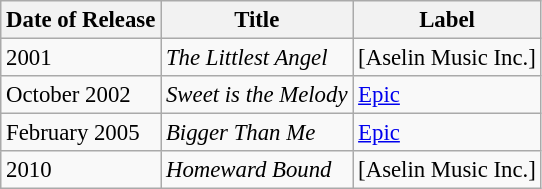<table class="wikitable" style="font-size: 95%;">
<tr>
<th>Date of Release</th>
<th>Title</th>
<th>Label</th>
</tr>
<tr>
<td>2001</td>
<td><em>The Littlest Angel</em></td>
<td>[Aselin Music Inc.]</td>
</tr>
<tr>
<td>October 2002</td>
<td><em>Sweet is the Melody</em></td>
<td><a href='#'>Epic</a></td>
</tr>
<tr>
<td>February 2005</td>
<td><em>Bigger Than Me</em></td>
<td><a href='#'>Epic</a></td>
</tr>
<tr>
<td>2010</td>
<td><em>Homeward Bound</em></td>
<td>[Aselin Music Inc.]</td>
</tr>
</table>
